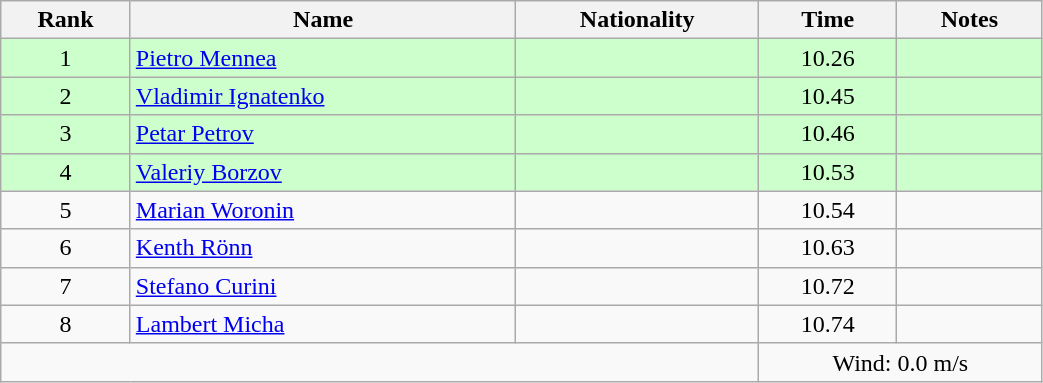<table class="wikitable sortable" style="text-align:center;width: 55%">
<tr>
<th>Rank</th>
<th>Name</th>
<th>Nationality</th>
<th>Time</th>
<th>Notes</th>
</tr>
<tr bgcolor=ccffcc>
<td>1</td>
<td align=left><a href='#'>Pietro Mennea</a></td>
<td align=left></td>
<td>10.26</td>
<td></td>
</tr>
<tr bgcolor=ccffcc>
<td>2</td>
<td align=left><a href='#'>Vladimir Ignatenko</a></td>
<td align=left></td>
<td>10.45</td>
<td></td>
</tr>
<tr bgcolor=ccffcc>
<td>3</td>
<td align=left><a href='#'>Petar Petrov</a></td>
<td align=left></td>
<td>10.46</td>
<td></td>
</tr>
<tr bgcolor=ccffcc>
<td>4</td>
<td align=left><a href='#'>Valeriy Borzov</a></td>
<td align=left></td>
<td>10.53</td>
<td></td>
</tr>
<tr>
<td>5</td>
<td align=left><a href='#'>Marian Woronin</a></td>
<td align=left></td>
<td>10.54</td>
<td></td>
</tr>
<tr>
<td>6</td>
<td align=left><a href='#'>Kenth Rönn</a></td>
<td align=left></td>
<td>10.63</td>
<td></td>
</tr>
<tr>
<td>7</td>
<td align=left><a href='#'>Stefano Curini</a></td>
<td align=left></td>
<td>10.72</td>
<td></td>
</tr>
<tr>
<td>8</td>
<td align=left><a href='#'>Lambert Micha</a></td>
<td align=left></td>
<td>10.74</td>
<td></td>
</tr>
<tr>
<td colspan="3"></td>
<td colspan="2">Wind: 0.0 m/s</td>
</tr>
</table>
